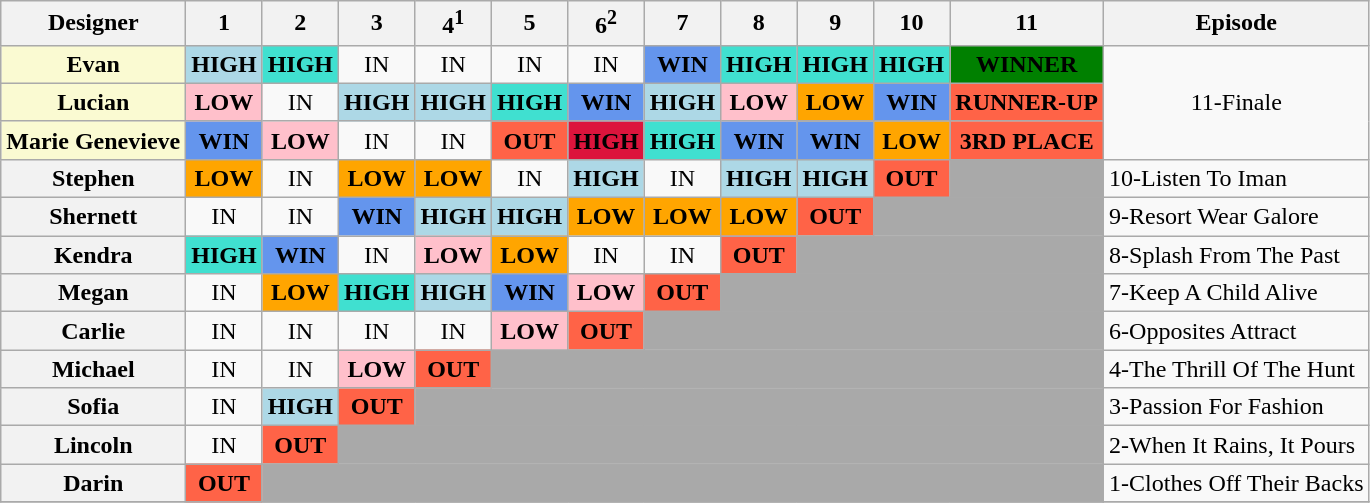<table class="wikitable" style="text-align:center">
<tr>
<th>Designer</th>
<th>1</th>
<th>2</th>
<th>3</th>
<th>4<sup>1</sup></th>
<th>5</th>
<th>6<sup>2</sup></th>
<th>7</th>
<th>8</th>
<th>9</th>
<th>10</th>
<th>11</th>
<th>Episode</th>
</tr>
<tr>
<th style="background:#FAFAD2;">Evan</th>
<td style="background:lightblue;"><strong>HIGH</strong></td>
<td style="background:turquoise;"><strong>HIGH</strong></td>
<td>IN</td>
<td>IN</td>
<td>IN</td>
<td>IN</td>
<td style="background:cornflowerblue;"><strong>WIN</strong></td>
<td style="background:turquoise;"><strong>HIGH</strong></td>
<td style="background:turquoise;"><strong>HIGH</strong></td>
<td style="background:turquoise;"><strong>HIGH</strong></td>
<td style="background:green;"><strong>WINNER</strong></td>
<td rowspan="3">11-Finale</td>
</tr>
<tr>
<th style="background:#FAFAD2;">Lucian</th>
<td style="background:pink;"><strong>LOW</strong></td>
<td>IN</td>
<td style="background:lightblue;"><strong>HIGH</strong></td>
<td style="background:lightblue;"><strong>HIGH</strong></td>
<td style="background:turquoise;"><strong>HIGH</strong></td>
<td style="background:cornflowerblue;"><strong>WIN</strong></td>
<td style="background:lightblue;"><strong>HIGH</strong></td>
<td style="background:pink;"><strong>LOW</strong></td>
<td style="background:orange;"><strong>LOW</strong></td>
<td style="background:cornflowerblue;"><strong>WIN</strong></td>
<td style="background:tomato;"><strong>RUNNER-UP</strong></td>
</tr>
<tr>
<th style="background:#FAFAD2;">Marie Genevieve</th>
<td style="background:cornflowerblue;"><strong>WIN</strong></td>
<td style="background:pink;"><strong>LOW</strong></td>
<td>IN</td>
<td>IN</td>
<td style="background:tomato;"><strong>OUT</strong></td>
<td style="background:crimson;"><strong>HIGH</strong></td>
<td style="background:turquoise;"><strong>HIGH</strong></td>
<td style="background:cornflowerblue;"><strong>WIN</strong></td>
<td style="background:cornflowerblue;"><strong>WIN</strong></td>
<td style="background:orange;"><strong>LOW</strong></td>
<td style="background:tomato;"><strong>3RD PLACE</strong></td>
</tr>
<tr>
<th>Stephen</th>
<td style="background:orange;"><strong>LOW</strong></td>
<td>IN</td>
<td style="background:orange;"><strong>LOW</strong></td>
<td style="background:orange;"><strong>LOW</strong></td>
<td>IN</td>
<td style="background:lightblue;"><strong>HIGH</strong></td>
<td>IN</td>
<td style="background:lightblue;"><strong>HIGH</strong></td>
<td style="background:lightblue;"><strong>HIGH</strong></td>
<td style="background:tomato;"><strong>OUT</strong></td>
<td colspan=1 style="background:darkgrey;"></td>
<td style="text-align:left">10-Listen To Iman</td>
</tr>
<tr>
<th>Shernett</th>
<td>IN</td>
<td>IN</td>
<td style="background:cornflowerblue;"><strong>WIN</strong></td>
<td style="background:lightblue;"><strong>HIGH</strong></td>
<td style="background:lightblue;"><strong>HIGH</strong></td>
<td style="background:orange;"><strong>LOW</strong></td>
<td style="background:orange;"><strong>LOW</strong></td>
<td style="background:orange;"><strong>LOW</strong></td>
<td style="background:tomato;"><strong>OUT</strong></td>
<td colspan=2 style="background:darkgrey;"></td>
<td style="text-align:left">9-Resort Wear Galore</td>
</tr>
<tr>
<th>Kendra</th>
<td style="background:turquoise;"><strong>HIGH</strong></td>
<td style="background:cornflowerblue;"><strong>WIN</strong></td>
<td>IN</td>
<td style="background:pink;"><strong>LOW</strong></td>
<td style="background:orange;"><strong>LOW</strong></td>
<td>IN</td>
<td>IN</td>
<td style="background:tomato;"><strong>OUT</strong></td>
<td colspan=3 style="background:darkgrey;"></td>
<td style="text-align:left">8-Splash From The Past</td>
</tr>
<tr>
<th>Megan</th>
<td>IN</td>
<td style="background:orange;"><strong>LOW</strong></td>
<td style="background:turquoise;"><strong>HIGH</strong></td>
<td style="background:lightblue;"><strong>HIGH</strong></td>
<td style="background:cornflowerblue;"><strong>WIN</strong></td>
<td style="background:pink;"><strong>LOW</strong></td>
<td style="background:tomato;"><strong>OUT</strong></td>
<td colspan=4 style="background:darkgrey;"></td>
<td style="text-align:left">7-Keep A Child Alive</td>
</tr>
<tr>
<th>Carlie</th>
<td>IN</td>
<td>IN</td>
<td>IN</td>
<td>IN</td>
<td style="background:pink;"><strong>LOW</strong></td>
<td style="background:tomato;"><strong>OUT</strong></td>
<td colspan=5 style="background:darkgrey;"></td>
<td style="text-align:left">6-Opposites Attract</td>
</tr>
<tr>
<th>Michael</th>
<td>IN</td>
<td>IN</td>
<td style="background:pink;"><strong>LOW</strong></td>
<td style="background:tomato;"><strong>OUT</strong></td>
<td colspan=7 style="background:darkgrey;"></td>
<td style="text-align:left">4-The Thrill Of The Hunt</td>
</tr>
<tr>
<th>Sofia</th>
<td>IN</td>
<td style="background:lightblue;"><strong>HIGH</strong></td>
<td style="background:tomato;"><strong>OUT</strong></td>
<td colspan=8 style="background:darkgrey;"></td>
<td style="text-align:left">3-Passion For Fashion</td>
</tr>
<tr>
<th>Lincoln</th>
<td>IN</td>
<td style="background:tomato;"><strong>OUT</strong></td>
<td colspan=9 style="background:darkgrey;"></td>
<td style="text-align:left">2-When It Rains, It Pours</td>
</tr>
<tr>
<th>Darin</th>
<td style="background:tomato;"><strong>OUT</strong></td>
<td colspan=10 style="background:darkgrey;"></td>
<td style="text-align:left">1-Clothes Off Their Backs</td>
</tr>
<tr>
</tr>
</table>
